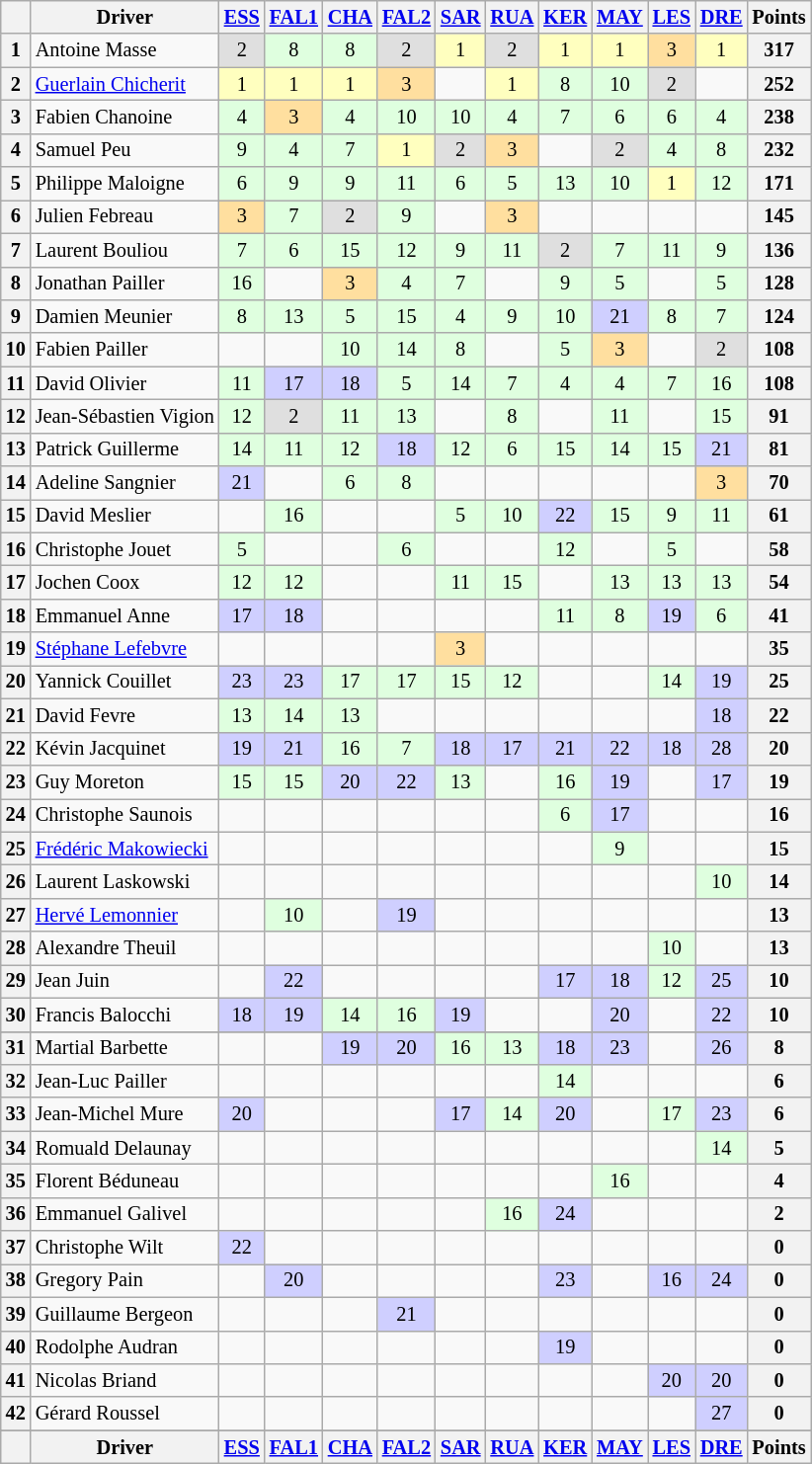<table class="wikitable" style="font-size: 85%; text-align: center;">
<tr valign="top">
<th valign="middle"></th>
<th valign="middle">Driver</th>
<th><a href='#'>ESS</a> <br></th>
<th><a href='#'>FAL1</a> <br></th>
<th><a href='#'>CHA</a> <br></th>
<th><a href='#'>FAL2</a> <br></th>
<th><a href='#'>SAR</a> <br></th>
<th><a href='#'>RUA</a> <br></th>
<th><a href='#'>KER</a> <br></th>
<th><a href='#'>MAY</a> <br></th>
<th><a href='#'>LES</a> <br></th>
<th><a href='#'>DRE</a> <br></th>
<th valign="middle">Points</th>
</tr>
<tr>
<th>1</th>
<td align="left"> Antoine Masse</td>
<td style="background:#DFDFDF;">2</td>
<td style="background:#dfffdf;">8</td>
<td style="background:#dfffdf;">8</td>
<td style="background:#DFDFDF;">2</td>
<td style="background:#ffffbf;">1</td>
<td style="background:#DFDFDF;">2</td>
<td style="background:#ffffbf;">1</td>
<td style="background:#ffffbf;">1</td>
<td style="background:#ffdf9f;">3</td>
<td style="background:#ffffbf;">1</td>
<th>317</th>
</tr>
<tr>
<th>2</th>
<td align="left"> <a href='#'>Guerlain Chicherit</a></td>
<td style="background:#ffffbf;">1</td>
<td style="background:#ffffbf;">1</td>
<td style="background:#ffffbf;">1</td>
<td style="background:#ffdf9f;">3</td>
<td></td>
<td style="background:#ffffbf;">1</td>
<td style="background:#dfffdf;">8</td>
<td style="background:#dfffdf;">10</td>
<td style="background:#DFDFDF;">2</td>
<td></td>
<th>252</th>
</tr>
<tr>
<th>3</th>
<td align="left"> Fabien Chanoine</td>
<td style="background:#dfffdf;">4</td>
<td style="background:#ffdf9f;">3</td>
<td style="background:#dfffdf;">4</td>
<td style="background:#dfffdf;">10</td>
<td style="background:#dfffdf;">10</td>
<td style="background:#dfffdf;">4</td>
<td style="background:#dfffdf;">7</td>
<td style="background:#dfffdf;">6</td>
<td style="background:#dfffdf;">6</td>
<td style="background:#dfffdf;">4</td>
<th>238</th>
</tr>
<tr>
<th>4</th>
<td align="left"> Samuel Peu</td>
<td style="background:#dfffdf;">9</td>
<td style="background:#dfffdf;">4</td>
<td style="background:#dfffdf;">7</td>
<td style="background:#ffffbf;">1</td>
<td style="background:#DFDFDF;">2</td>
<td style="background:#ffdf9f;">3</td>
<td></td>
<td style="background:#DFDFDF;">2</td>
<td style="background:#dfffdf;">4</td>
<td style="background:#dfffdf;">8</td>
<th>232</th>
</tr>
<tr>
<th>5</th>
<td align="left"> Philippe Maloigne</td>
<td style="background:#dfffdf;">6</td>
<td style="background:#dfffdf;">9</td>
<td style="background:#dfffdf;">9</td>
<td style="background:#dfffdf;">11</td>
<td style="background:#dfffdf;">6</td>
<td style="background:#dfffdf;">5</td>
<td style="background:#dfffdf;">13</td>
<td style="background:#dfffdf;">10</td>
<td style="background:#ffffbf;">1</td>
<td style="background:#dfffdf;">12</td>
<th>171</th>
</tr>
<tr>
<th>6</th>
<td align="left"> Julien Febreau</td>
<td style="background:#ffdf9f;">3</td>
<td style="background:#dfffdf;">7</td>
<td style="background:#DFDFDF;">2</td>
<td style="background:#dfffdf;">9</td>
<td></td>
<td style="background:#ffdf9f;">3</td>
<td></td>
<td></td>
<td></td>
<td></td>
<th>145</th>
</tr>
<tr>
<th>7</th>
<td align="left"> Laurent Bouliou</td>
<td style="background:#dfffdf;">7</td>
<td style="background:#dfffdf;">6</td>
<td style="background:#dfffdf;">15</td>
<td style="background:#dfffdf;">12</td>
<td style="background:#dfffdf;">9</td>
<td style="background:#dfffdf;">11</td>
<td style="background:#DFDFDF;">2</td>
<td style="background:#dfffdf;">7</td>
<td style="background:#dfffdf;">11</td>
<td style="background:#dfffdf;">9</td>
<th>136</th>
</tr>
<tr>
<th>8</th>
<td align="left"> Jonathan Pailler</td>
<td style="background:#dfffdf;">16</td>
<td></td>
<td style="background:#ffdf9f;">3</td>
<td style="background:#dfffdf;">4</td>
<td style="background:#dfffdf;">7</td>
<td></td>
<td style="background:#dfffdf;">9</td>
<td style="background:#dfffdf;">5</td>
<td></td>
<td style="background:#dfffdf;">5</td>
<th>128</th>
</tr>
<tr>
<th>9</th>
<td align="left"> Damien Meunier</td>
<td style="background:#dfffdf;">8</td>
<td style="background:#dfffdf;">13</td>
<td style="background:#dfffdf;">5</td>
<td style="background:#dfffdf;">15</td>
<td style="background:#dfffdf;">4</td>
<td style="background:#dfffdf;">9</td>
<td style="background:#dfffdf;">10</td>
<td style="background:#CFCFFF;">21</td>
<td style="background:#dfffdf;">8</td>
<td style="background:#dfffdf;">7</td>
<th>124</th>
</tr>
<tr>
<th>10</th>
<td align="left"> Fabien Pailler</td>
<td></td>
<td></td>
<td style="background:#dfffdf;">10</td>
<td style="background:#dfffdf;">14</td>
<td style="background:#dfffdf;">8</td>
<td></td>
<td style="background:#dfffdf;">5</td>
<td style="background:#ffdf9f;">3</td>
<td></td>
<td style="background:#DFDFDF;">2</td>
<th>108</th>
</tr>
<tr>
<th>11</th>
<td align="left"> David Olivier</td>
<td style="background:#dfffdf;">11</td>
<td style="background:#CFCFFF;">17</td>
<td style="background:#CFCFFF;">18</td>
<td style="background:#dfffdf;">5</td>
<td style="background:#dfffdf;">14</td>
<td style="background:#dfffdf;">7</td>
<td style="background:#dfffdf;">4</td>
<td style="background:#dfffdf;">4</td>
<td style="background:#dfffdf;">7</td>
<td style="background:#dfffdf;">16</td>
<th>108</th>
</tr>
<tr>
<th>12</th>
<td align="left"> Jean-Sébastien Vigion</td>
<td style="background:#dfffdf;">12</td>
<td style="background:#DFDFDF;">2</td>
<td style="background:#dfffdf;">11</td>
<td style="background:#dfffdf;">13</td>
<td></td>
<td style="background:#dfffdf;">8</td>
<td></td>
<td style="background:#dfffdf;">11</td>
<td></td>
<td style="background:#dfffdf;">15</td>
<th>91</th>
</tr>
<tr>
<th>13</th>
<td align="left"> Patrick Guillerme</td>
<td style="background:#dfffdf;">14</td>
<td style="background:#dfffdf;">11</td>
<td style="background:#dfffdf;">12</td>
<td style="background:#CFCFFF;">18</td>
<td style="background:#dfffdf;">12</td>
<td style="background:#dfffdf;">6</td>
<td style="background:#dfffdf;">15</td>
<td style="background:#dfffdf;">14</td>
<td style="background:#dfffdf;">15</td>
<td style="background:#CFCFFF;">21</td>
<th>81</th>
</tr>
<tr>
<th>14</th>
<td align="left"> Adeline Sangnier</td>
<td style="background:#CFCFFF;">21</td>
<td></td>
<td style="background:#dfffdf;">6</td>
<td style="background:#dfffdf;">8</td>
<td></td>
<td></td>
<td></td>
<td></td>
<td></td>
<td style="background:#ffdf9f;">3</td>
<th>70</th>
</tr>
<tr>
<th>15</th>
<td align="left"> David Meslier</td>
<td></td>
<td style="background:#dfffdf;">16</td>
<td></td>
<td></td>
<td style="background:#dfffdf;">5</td>
<td style="background:#dfffdf;">10</td>
<td style="background:#CFCFFF;">22</td>
<td style="background:#dfffdf;">15</td>
<td style="background:#dfffdf;">9</td>
<td style="background:#dfffdf;">11</td>
<th>61</th>
</tr>
<tr>
<th>16</th>
<td align="left"> Christophe Jouet</td>
<td style="background:#dfffdf;">5</td>
<td></td>
<td></td>
<td style="background:#dfffdf;">6</td>
<td></td>
<td></td>
<td style="background:#dfffdf;">12</td>
<td></td>
<td style="background:#dfffdf;">5</td>
<td></td>
<th>58</th>
</tr>
<tr>
<th>17</th>
<td align="left"> Jochen Coox</td>
<td style="background:#dfffdf;">12</td>
<td style="background:#dfffdf;">12</td>
<td></td>
<td></td>
<td style="background:#dfffdf;">11</td>
<td style="background:#dfffdf;">15</td>
<td></td>
<td style="background:#dfffdf;">13</td>
<td style="background:#dfffdf;">13</td>
<td style="background:#dfffdf;">13</td>
<th>54</th>
</tr>
<tr>
<th>18</th>
<td align="left"> Emmanuel Anne</td>
<td style="background:#CFCFFF;">17</td>
<td style="background:#CFCFFF;">18</td>
<td></td>
<td></td>
<td></td>
<td></td>
<td style="background:#dfffdf;">11</td>
<td style="background:#dfffdf;">8</td>
<td style="background:#CFCFFF;">19</td>
<td style="background:#dfffdf;">6</td>
<th>41</th>
</tr>
<tr>
<th>19</th>
<td align="left"> <a href='#'>Stéphane Lefebvre</a></td>
<td></td>
<td></td>
<td></td>
<td></td>
<td style="background:#ffdf9f;">3</td>
<td></td>
<td></td>
<td></td>
<td></td>
<td></td>
<th>35</th>
</tr>
<tr>
<th>20</th>
<td align="left"> Yannick Couillet</td>
<td style="background:#CFCFFF;">23</td>
<td style="background:#CFCFFF;">23</td>
<td style="background:#dfffdf;">17</td>
<td style="background:#dfffdf;">17</td>
<td style="background:#dfffdf;">15</td>
<td style="background:#dfffdf;">12</td>
<td></td>
<td></td>
<td style="background:#dfffdf;">14</td>
<td style="background:#CFCFFF;">19</td>
<th>25</th>
</tr>
<tr>
<th>21</th>
<td align="left"> David Fevre</td>
<td style="background:#dfffdf;">13</td>
<td style="background:#dfffdf;">14</td>
<td style="background:#dfffdf;">13</td>
<td></td>
<td></td>
<td></td>
<td></td>
<td></td>
<td></td>
<td style="background:#CFCFFF;">18</td>
<th>22</th>
</tr>
<tr>
<th>22</th>
<td align="left"> Kévin Jacquinet</td>
<td style="background:#CFCFFF;">19</td>
<td style="background:#CFCFFF;">21</td>
<td style="background:#dfffdf;">16</td>
<td style="background:#dfffdf;">7</td>
<td style="background:#CFCFFF;">18</td>
<td style="background:#CFCFFF;">17</td>
<td style="background:#CFCFFF;">21</td>
<td style="background:#CFCFFF;">22</td>
<td style="background:#CFCFFF;">18</td>
<td style="background:#CFCFFF;">28</td>
<th>20</th>
</tr>
<tr>
<th>23</th>
<td align="left"> Guy Moreton</td>
<td style="background:#dfffdf;">15</td>
<td style="background:#dfffdf;">15</td>
<td style="background:#CFCFFF;">20</td>
<td style="background:#CFCFFF;">22</td>
<td style="background:#dfffdf;">13</td>
<td></td>
<td style="background:#dfffdf;">16</td>
<td style="background:#CFCFFF;">19</td>
<td></td>
<td style="background:#CFCFFF;">17</td>
<th>19</th>
</tr>
<tr>
<th>24</th>
<td align="left"> Christophe Saunois</td>
<td></td>
<td></td>
<td></td>
<td></td>
<td></td>
<td></td>
<td style="background:#dfffdf;">6</td>
<td style="background:#CFCFFF;">17</td>
<td></td>
<td></td>
<th>16</th>
</tr>
<tr>
<th>25</th>
<td align="left"> <a href='#'>Frédéric Makowiecki</a></td>
<td></td>
<td></td>
<td></td>
<td></td>
<td></td>
<td></td>
<td></td>
<td style="background:#dfffdf;">9</td>
<td></td>
<td></td>
<th>15</th>
</tr>
<tr>
<th>26</th>
<td align="left"> Laurent Laskowski</td>
<td></td>
<td></td>
<td></td>
<td></td>
<td></td>
<td></td>
<td></td>
<td></td>
<td></td>
<td style="background:#dfffdf;">10</td>
<th>14</th>
</tr>
<tr>
<th>27</th>
<td align="left"> <a href='#'>Hervé Lemonnier</a></td>
<td></td>
<td style="background:#dfffdf;">10</td>
<td></td>
<td style="background:#CFCFFF;">19</td>
<td></td>
<td></td>
<td></td>
<td></td>
<td></td>
<td></td>
<th>13</th>
</tr>
<tr>
<th>28</th>
<td align="left"> Alexandre Theuil</td>
<td></td>
<td></td>
<td></td>
<td></td>
<td></td>
<td></td>
<td></td>
<td></td>
<td style="background:#dfffdf;">10</td>
<td></td>
<th>13</th>
</tr>
<tr>
<th>29</th>
<td align="left"> Jean Juin</td>
<td></td>
<td style="background:#CFCFFF;">22</td>
<td></td>
<td></td>
<td></td>
<td></td>
<td style="background:#CFCFFF;">17</td>
<td style="background:#CFCFFF;">18</td>
<td style="background:#dfffdf;">12</td>
<td style="background:#CFCFFF;">25</td>
<th>10</th>
</tr>
<tr>
<th>30</th>
<td align="left"> Francis Balocchi</td>
<td style="background:#CFCFFF;">18</td>
<td style="background:#CFCFFF;">19</td>
<td style="background:#dfffdf;">14</td>
<td style="background:#dfffdf;">16</td>
<td style="background:#CFCFFF;">19</td>
<td></td>
<td></td>
<td style="background:#CFCFFF;">20</td>
<td></td>
<td style="background:#CFCFFF;">22</td>
<th>10</th>
</tr>
<tr>
</tr>
<tr>
<th>31</th>
<td align="left"> Martial Barbette</td>
<td></td>
<td></td>
<td style="background:#CFCFFF;">19</td>
<td style="background:#CFCFFF;">20</td>
<td style="background:#dfffdf;">16</td>
<td style="background:#dfffdf;">13</td>
<td style="background:#CFCFFF;">18</td>
<td style="background:#CFCFFF;">23</td>
<td></td>
<td style="background:#CFCFFF;">26</td>
<th>8</th>
</tr>
<tr>
<th>32</th>
<td align="left"> Jean-Luc Pailler</td>
<td></td>
<td></td>
<td></td>
<td></td>
<td></td>
<td></td>
<td style="background:#dfffdf;">14</td>
<td></td>
<td></td>
<td></td>
<th>6</th>
</tr>
<tr>
<th>33</th>
<td align="left"> Jean-Michel Mure</td>
<td style="background:#CFCFFF;">20</td>
<td></td>
<td></td>
<td></td>
<td style="background:#CFCFFF;">17</td>
<td style="background:#dfffdf;">14</td>
<td style="background:#CFCFFF;">20</td>
<td></td>
<td style="background:#dfffdf;">17</td>
<td style="background:#CFCFFF;">23</td>
<th>6</th>
</tr>
<tr>
<th>34</th>
<td align="left"> Romuald Delaunay</td>
<td></td>
<td></td>
<td></td>
<td></td>
<td></td>
<td></td>
<td></td>
<td></td>
<td></td>
<td style="background:#dfffdf;">14</td>
<th>5</th>
</tr>
<tr>
<th>35</th>
<td align="left"> Florent Béduneau</td>
<td></td>
<td></td>
<td></td>
<td></td>
<td></td>
<td></td>
<td></td>
<td style="background:#dfffdf;">16</td>
<td></td>
<td></td>
<th>4</th>
</tr>
<tr>
<th>36</th>
<td align="left"> Emmanuel Galivel</td>
<td></td>
<td></td>
<td></td>
<td></td>
<td></td>
<td style="background:#dfffdf;">16</td>
<td style="background:#CFCFFF;">24</td>
<td></td>
<td></td>
<td></td>
<th>2</th>
</tr>
<tr>
<th>37</th>
<td align="left"> Christophe Wilt</td>
<td style="background:#CFCFFF;">22</td>
<td></td>
<td></td>
<td></td>
<td></td>
<td></td>
<td></td>
<td></td>
<td></td>
<td></td>
<th>0</th>
</tr>
<tr>
<th>38</th>
<td align="left"> Gregory Pain</td>
<td></td>
<td style="background:#CFCFFF;">20</td>
<td></td>
<td></td>
<td></td>
<td></td>
<td style="background:#CFCFFF;">23</td>
<td></td>
<td style="background:#CFCFFF;">16</td>
<td style="background:#CFCFFF;">24</td>
<th>0</th>
</tr>
<tr>
<th>39</th>
<td align="left"> Guillaume Bergeon</td>
<td></td>
<td></td>
<td></td>
<td style="background:#CFCFFF;">21</td>
<td></td>
<td></td>
<td></td>
<td></td>
<td></td>
<td></td>
<th>0</th>
</tr>
<tr>
<th>40</th>
<td align="left"> Rodolphe Audran</td>
<td></td>
<td></td>
<td></td>
<td></td>
<td></td>
<td></td>
<td style="background:#CFCFFF;">19</td>
<td></td>
<td></td>
<td></td>
<th>0</th>
</tr>
<tr>
<th>41</th>
<td align="left"> Nicolas Briand</td>
<td></td>
<td></td>
<td></td>
<td></td>
<td></td>
<td></td>
<td></td>
<td></td>
<td style="background:#CFCFFF;">20</td>
<td style="background:#CFCFFF;">20</td>
<th>0</th>
</tr>
<tr>
<th>42</th>
<td align="left"> Gérard Roussel</td>
<td></td>
<td></td>
<td></td>
<td></td>
<td></td>
<td></td>
<td></td>
<td></td>
<td></td>
<td style="background:#CFCFFF;">27</td>
<th>0</th>
</tr>
<tr>
</tr>
<tr valign="top">
<th valign="middle"></th>
<th valign="middle">Driver</th>
<th><a href='#'>ESS</a> <br></th>
<th><a href='#'>FAL1</a> <br></th>
<th><a href='#'>CHA</a> <br></th>
<th><a href='#'>FAL2</a> <br></th>
<th><a href='#'>SAR</a> <br></th>
<th><a href='#'>RUA</a> <br></th>
<th><a href='#'>KER</a> <br></th>
<th><a href='#'>MAY</a> <br></th>
<th><a href='#'>LES</a> <br></th>
<th><a href='#'>DRE</a> <br></th>
<th valign="middle">Points</th>
</tr>
</table>
